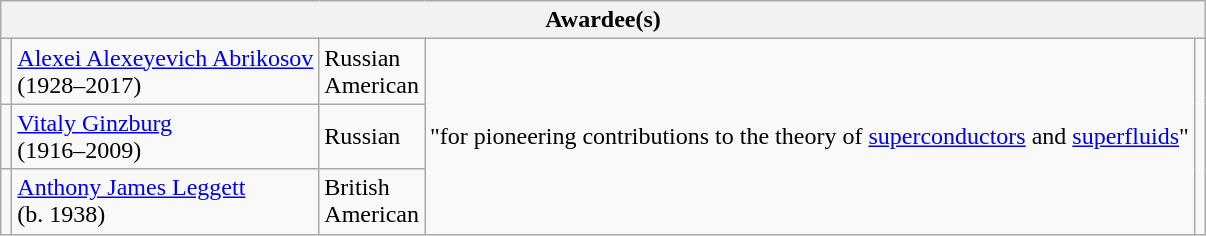<table class="wikitable">
<tr>
<th colspan="5">Awardee(s)</th>
</tr>
<tr>
<td></td>
<td><a href='#'>Alexei Alexeyevich Abrikosov</a><br>(1928–2017)</td>
<td> Russian<br> American</td>
<td rowspan="3">"for pioneering contributions to the theory of <a href='#'>superconductors</a> and <a href='#'>superfluids</a>"</td>
<td rowspan="3"></td>
</tr>
<tr>
<td></td>
<td><a href='#'>Vitaly Ginzburg</a><br>(1916–2009)</td>
<td> Russian</td>
</tr>
<tr>
<td></td>
<td><a href='#'>Anthony James Leggett</a><br>(b. 1938)</td>
<td> British<br> American</td>
</tr>
</table>
